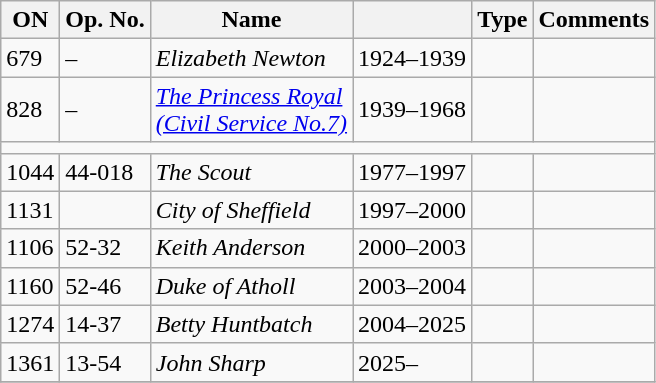<table class="wikitable">
<tr>
<th>ON</th>
<th>Op. No.</th>
<th>Name</th>
<th></th>
<th>Type</th>
<th>Comments</th>
</tr>
<tr>
<td>679</td>
<td>–</td>
<td><em>Elizabeth Newton</em></td>
<td>1924–1939</td>
<td></td>
<td></td>
</tr>
<tr>
<td>828</td>
<td>–</td>
<td><a href='#'><em>The Princess Royal<br>(Civil Service No.7)</em></a></td>
<td>1939–1968</td>
<td></td>
<td></td>
</tr>
<tr>
<td colspan=6 style=" text-align: center;"></td>
</tr>
<tr>
<td>1044</td>
<td>44-018</td>
<td><em>The Scout</em></td>
<td>1977–1997</td>
<td></td>
<td></td>
</tr>
<tr>
<td>1131</td>
<td></td>
<td><em>City of Sheffield</em></td>
<td>1997–2000</td>
<td></td>
<td></td>
</tr>
<tr>
<td>1106</td>
<td>52-32</td>
<td><em>Keith Anderson</em></td>
<td>2000–2003</td>
<td></td>
<td></td>
</tr>
<tr>
<td>1160</td>
<td>52-46</td>
<td><em>Duke of Atholl</em></td>
<td>2003–2004</td>
<td></td>
<td></td>
</tr>
<tr>
<td>1274</td>
<td>14-37</td>
<td><em>Betty Huntbatch</em></td>
<td>2004–2025</td>
<td></td>
<td></td>
</tr>
<tr>
<td>1361</td>
<td>13-54</td>
<td><em>John Sharp</em></td>
<td>2025–</td>
<td></td>
<td></td>
</tr>
<tr>
</tr>
</table>
